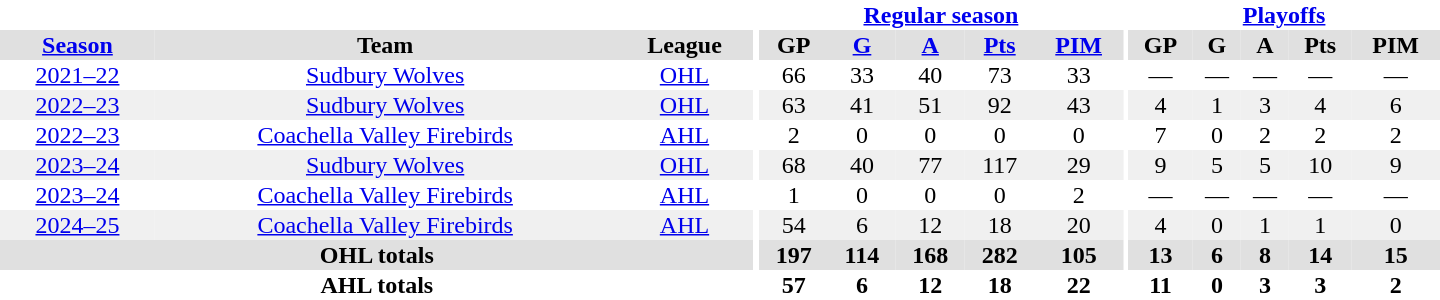<table border="0" cellpadding="1" cellspacing="0" style="text-align:center; width:60em">
<tr>
<th colspan="3" bgcolor="#ffffff"></th>
<th rowspan="103" bgcolor="#ffffff"></th>
<th colspan="5"><a href='#'>Regular season</a></th>
<th rowspan="103" bgcolor="#ffffff"></th>
<th colspan="5"><a href='#'>Playoffs</a></th>
</tr>
<tr bgcolor="#e0e0e0">
<th><a href='#'>Season</a></th>
<th>Team</th>
<th>League</th>
<th>GP</th>
<th><a href='#'>G</a></th>
<th><a href='#'>A</a></th>
<th><a href='#'>Pts</a></th>
<th><a href='#'>PIM</a></th>
<th>GP</th>
<th>G</th>
<th>A</th>
<th>Pts</th>
<th>PIM</th>
</tr>
<tr>
<td><a href='#'>2021–22</a></td>
<td><a href='#'>Sudbury Wolves</a></td>
<td><a href='#'>OHL</a></td>
<td>66</td>
<td>33</td>
<td>40</td>
<td>73</td>
<td>33</td>
<td>—</td>
<td>—</td>
<td>—</td>
<td>—</td>
<td>—</td>
</tr>
<tr bgcolor="#f0f0f0">
<td><a href='#'>2022–23</a></td>
<td><a href='#'>Sudbury Wolves</a></td>
<td><a href='#'>OHL</a></td>
<td>63</td>
<td>41</td>
<td>51</td>
<td>92</td>
<td>43</td>
<td>4</td>
<td>1</td>
<td>3</td>
<td>4</td>
<td>6</td>
</tr>
<tr>
<td><a href='#'>2022–23</a></td>
<td><a href='#'>Coachella Valley Firebirds</a></td>
<td><a href='#'>AHL</a></td>
<td>2</td>
<td>0</td>
<td>0</td>
<td>0</td>
<td>0</td>
<td>7</td>
<td>0</td>
<td>2</td>
<td>2</td>
<td>2</td>
</tr>
<tr bgcolor="#f0f0f0">
<td><a href='#'>2023–24</a></td>
<td><a href='#'>Sudbury Wolves</a></td>
<td><a href='#'>OHL</a></td>
<td>68</td>
<td>40</td>
<td>77</td>
<td>117</td>
<td>29</td>
<td>9</td>
<td>5</td>
<td>5</td>
<td>10</td>
<td>9</td>
</tr>
<tr>
<td><a href='#'>2023–24</a></td>
<td><a href='#'>Coachella Valley Firebirds</a></td>
<td><a href='#'>AHL</a></td>
<td>1</td>
<td>0</td>
<td>0</td>
<td>0</td>
<td>2</td>
<td>—</td>
<td>—</td>
<td>—</td>
<td>—</td>
<td>—</td>
</tr>
<tr bgcolor="#f0f0f0">
<td><a href='#'>2024–25</a></td>
<td><a href='#'>Coachella Valley Firebirds</a></td>
<td><a href='#'>AHL</a></td>
<td>54</td>
<td>6</td>
<td>12</td>
<td>18</td>
<td>20</td>
<td>4</td>
<td>0</td>
<td>1</td>
<td>1</td>
<td>0</td>
</tr>
<tr bgcolor="#e0e0e0">
<th colspan="3">OHL totals</th>
<th>197</th>
<th>114</th>
<th>168</th>
<th>282</th>
<th>105</th>
<th>13</th>
<th>6</th>
<th>8</th>
<th>14</th>
<th>15</th>
</tr>
<tr>
<th colspan="3">AHL totals</th>
<th>57</th>
<th>6</th>
<th>12</th>
<th>18</th>
<th>22</th>
<th>11</th>
<th>0</th>
<th>3</th>
<th>3</th>
<th>2</th>
</tr>
</table>
